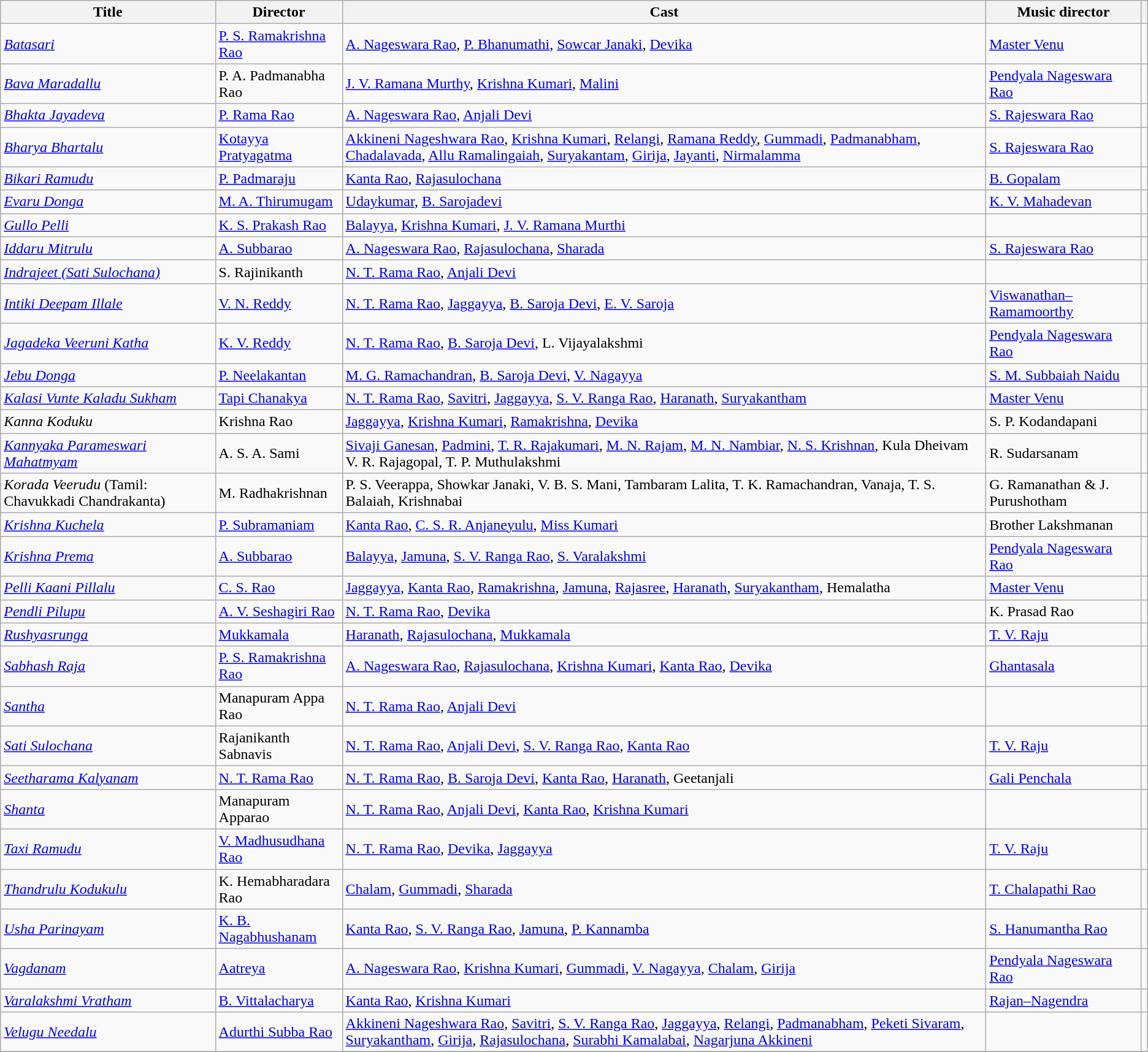<table class="wikitable">
<tr>
<th>Title</th>
<th>Director</th>
<th>Cast</th>
<th>Music director</th>
<th></th>
</tr>
<tr>
<td><em><a href='#'>Batasari</a></em></td>
<td><a href='#'>P. S. Ramakrishna Rao</a></td>
<td><a href='#'>A. Nageswara Rao</a>, <a href='#'>P. Bhanumathi</a>, <a href='#'>Sowcar Janaki</a>, <a href='#'>Devika</a></td>
<td><a href='#'>Master Venu</a></td>
<td></td>
</tr>
<tr>
<td><em><a href='#'>Bava Maradallu</a></em></td>
<td>P. A. Padmanabha Rao</td>
<td><a href='#'>J. V. Ramana Murthy</a>, <a href='#'>Krishna Kumari</a>, <a href='#'>Malini</a></td>
<td><a href='#'>Pendyala Nageswara Rao</a></td>
<td></td>
</tr>
<tr>
<td><em><a href='#'>Bhakta Jayadeva</a></em></td>
<td><a href='#'>P. Rama Rao</a></td>
<td><a href='#'>A. Nageswara Rao</a>, <a href='#'>Anjali Devi</a></td>
<td><a href='#'>S. Rajeswara Rao</a></td>
<td></td>
</tr>
<tr>
<td><em><a href='#'>Bharya Bhartalu</a></em></td>
<td><a href='#'>Kotayya Pratyagatma</a></td>
<td><a href='#'>Akkineni Nageshwara Rao</a>, <a href='#'>Krishna Kumari</a>, <a href='#'>Relangi</a>, <a href='#'>Ramana Reddy</a>, <a href='#'>Gummadi</a>, <a href='#'>Padmanabham</a>, <a href='#'>Chadalavada</a>, <a href='#'>Allu Ramalingaiah</a>, <a href='#'>Suryakantam</a>, <a href='#'>Girija</a>, <a href='#'>Jayanti</a>, <a href='#'>Nirmalamma</a></td>
<td><a href='#'>S. Rajeswara Rao</a></td>
<td></td>
</tr>
<tr>
<td><em><a href='#'>Bikari Ramudu</a></em></td>
<td><a href='#'>P. Padmaraju</a></td>
<td><a href='#'>Kanta Rao</a>, <a href='#'>Rajasulochana</a></td>
<td><a href='#'>B. Gopalam</a></td>
<td></td>
</tr>
<tr>
<td><em><a href='#'>Evaru Donga</a></em></td>
<td><a href='#'>M. A. Thirumugam</a></td>
<td><a href='#'>Udaykumar</a>, <a href='#'>B. Sarojadevi</a></td>
<td><a href='#'>K. V. Mahadevan</a></td>
<td></td>
</tr>
<tr>
<td><em><a href='#'>Gullo Pelli</a></em></td>
<td><a href='#'>K. S. Prakash Rao</a></td>
<td><a href='#'>Balayya</a>, <a href='#'>Krishna Kumari</a>, <a href='#'>J. V. Ramana Murthi</a></td>
<td></td>
<td></td>
</tr>
<tr>
<td><em><a href='#'>Iddaru Mitrulu</a></em></td>
<td><a href='#'>A. Subbarao</a></td>
<td><a href='#'>A. Nageswara Rao</a>, <a href='#'>Rajasulochana</a>, <a href='#'>Sharada</a></td>
<td><a href='#'>S. Rajeswara Rao</a></td>
<td></td>
</tr>
<tr>
<td><em><a href='#'>Indrajeet (Sati Sulochana)</a></em></td>
<td>S. Rajinikanth</td>
<td><a href='#'>N. T. Rama Rao</a>, <a href='#'>Anjali Devi</a></td>
<td></td>
<td></td>
</tr>
<tr>
<td><em><a href='#'>Intiki Deepam Illale</a></em></td>
<td><a href='#'>V. N. Reddy</a></td>
<td><a href='#'>N. T. Rama Rao</a>, <a href='#'>Jaggayya</a>, <a href='#'>B. Saroja Devi</a>, <a href='#'>E. V. Saroja</a></td>
<td><a href='#'>Viswanathan–Ramamoorthy</a></td>
<td></td>
</tr>
<tr>
<td><em><a href='#'>Jagadeka Veeruni Katha</a></em></td>
<td><a href='#'>K. V. Reddy</a></td>
<td><a href='#'>N. T. Rama Rao</a>, <a href='#'>B. Saroja Devi</a>, L. Vijayalakshmi</td>
<td><a href='#'>Pendyala Nageswara Rao</a></td>
<td></td>
</tr>
<tr>
<td><em><a href='#'>Jebu Donga</a></em></td>
<td><a href='#'>P. Neelakantan</a></td>
<td><a href='#'>M. G. Ramachandran</a>, <a href='#'>B. Saroja Devi</a>, <a href='#'>V. Nagayya</a></td>
<td><a href='#'>S. M. Subbaiah Naidu</a></td>
<td></td>
</tr>
<tr>
<td><em><a href='#'>Kalasi Vunte Kaladu Sukham</a></em></td>
<td><a href='#'>Tapi Chanakya</a></td>
<td><a href='#'>N. T. Rama Rao</a>, <a href='#'>Savitri</a>, <a href='#'>Jaggayya</a>, <a href='#'>S. V. Ranga Rao</a>, <a href='#'>Haranath</a>, <a href='#'>Suryakantham</a></td>
<td><a href='#'>Master Venu</a></td>
<td></td>
</tr>
<tr>
<td><em>Kanna Koduku</em></td>
<td>Krishna Rao</td>
<td><a href='#'>Jaggayya</a>, <a href='#'>Krishna Kumari</a>, <a href='#'>Ramakrishna</a>, <a href='#'>Devika</a></td>
<td>S. P. Kodandapani</td>
<td></td>
</tr>
<tr>
<td><em><a href='#'>Kannyaka Parameswari Mahatmyam</a></em></td>
<td>A. S. A. Sami</td>
<td><a href='#'>Sivaji Ganesan</a>, <a href='#'>Padmini</a>, <a href='#'>T. R. Rajakumari</a>, <a href='#'>M. N. Rajam</a>, <a href='#'>M. N. Nambiar</a>, <a href='#'>N. S. Krishnan</a>, Kula Dheivam V. R. Rajagopal, T. P. Muthulakshmi</td>
<td>R. Sudarsanam</td>
<td></td>
</tr>
<tr>
<td><em>Korada Veerudu</em> (Tamil: Chavukkadi Chandrakanta)</td>
<td>M. Radhakrishnan</td>
<td>P. S. Veerappa, Showkar Janaki, V. B. S. Mani, Tambaram Lalita, T. K. Ramachandran, Vanaja, T. S. Balaiah, Krishnabai</td>
<td>G. Ramanathan &  J. Purushotham</td>
<td></td>
</tr>
<tr>
<td><em><a href='#'>Krishna Kuchela</a></em></td>
<td><a href='#'>P. Subramaniam</a></td>
<td><a href='#'>Kanta Rao</a>, <a href='#'>C. S. R. Anjaneyulu</a>, <a href='#'>Miss Kumari</a></td>
<td>Brother Lakshmanan</td>
<td></td>
</tr>
<tr>
<td><em><a href='#'>Krishna Prema</a></em></td>
<td><a href='#'>A. Subbarao</a></td>
<td><a href='#'>Balayya</a>, <a href='#'>Jamuna</a>, <a href='#'>S. V. Ranga Rao</a>, <a href='#'>S. Varalakshmi</a></td>
<td><a href='#'>Pendyala Nageswara Rao</a></td>
<td></td>
</tr>
<tr>
<td><em><a href='#'>Pelli Kaani Pillalu</a></em></td>
<td><a href='#'>C. S. Rao</a></td>
<td><a href='#'>Jaggayya</a>, <a href='#'>Kanta Rao</a>, <a href='#'>Ramakrishna</a>, <a href='#'>Jamuna</a>, <a href='#'>Rajasree</a>, <a href='#'>Haranath</a>, <a href='#'>Suryakantham</a>, Hemalatha</td>
<td><a href='#'>Master Venu</a></td>
<td></td>
</tr>
<tr>
<td><em><a href='#'>Pendli Pilupu</a></em></td>
<td><a href='#'>A. V. Seshagiri Rao</a></td>
<td><a href='#'>N. T. Rama Rao</a>, <a href='#'>Devika</a></td>
<td>K. Prasad Rao</td>
<td></td>
</tr>
<tr>
<td><em><a href='#'>Rushyasrunga</a></em></td>
<td><a href='#'>Mukkamala</a></td>
<td><a href='#'>Haranath</a>, <a href='#'>Rajasulochana</a>, <a href='#'>Mukkamala</a></td>
<td><a href='#'>T. V. Raju</a></td>
<td></td>
</tr>
<tr>
<td><em><a href='#'>Sabhash Raja</a></em></td>
<td><a href='#'>P. S. Ramakrishna Rao</a></td>
<td><a href='#'>A. Nageswara Rao</a>, <a href='#'>Rajasulochana</a>, <a href='#'>Krishna Kumari</a>, <a href='#'>Kanta Rao</a>, <a href='#'>Devika</a></td>
<td><a href='#'>Ghantasala</a></td>
<td></td>
</tr>
<tr>
<td><em><a href='#'>Santha</a></em></td>
<td>Manapuram Appa Rao</td>
<td><a href='#'>N. T. Rama Rao</a>, <a href='#'>Anjali Devi</a></td>
<td></td>
<td></td>
</tr>
<tr>
<td><em><a href='#'>Sati Sulochana</a></em></td>
<td>Rajanikanth Sabnavis</td>
<td><a href='#'>N. T. Rama Rao</a>, <a href='#'>Anjali Devi</a>, <a href='#'>S. V. Ranga Rao</a>, <a href='#'>Kanta Rao</a></td>
<td><a href='#'>T. V. Raju</a></td>
<td></td>
</tr>
<tr>
<td><em><a href='#'>Seetharama Kalyanam</a></em></td>
<td><a href='#'>N. T. Rama Rao</a></td>
<td><a href='#'>N. T. Rama Rao</a>, <a href='#'>B. Saroja Devi</a>, <a href='#'>Kanta Rao</a>, <a href='#'>Haranath</a>, Geetanjali</td>
<td><a href='#'>Gali Penchala</a></td>
<td></td>
</tr>
<tr>
<td><em><a href='#'>Shanta</a></em></td>
<td>Manapuram Apparao</td>
<td><a href='#'>N. T. Rama Rao</a>, <a href='#'>Anjali Devi</a>, <a href='#'>Kanta Rao</a>, <a href='#'>Krishna Kumari</a></td>
<td></td>
<td></td>
</tr>
<tr>
<td><em><a href='#'>Taxi Ramudu</a></em></td>
<td><a href='#'>V. Madhusudhana Rao</a></td>
<td><a href='#'>N. T. Rama Rao</a>, <a href='#'>Devika</a>, <a href='#'>Jaggayya</a></td>
<td><a href='#'>T. V. Raju</a></td>
<td></td>
</tr>
<tr>
<td><em><a href='#'>Thandrulu Kodukulu</a></em></td>
<td>K. Hemabharadara Rao</td>
<td><a href='#'>Chalam</a>, <a href='#'>Gummadi</a>, <a href='#'>Sharada</a></td>
<td><a href='#'>T. Chalapathi Rao</a></td>
<td></td>
</tr>
<tr>
<td><em><a href='#'>Usha Parinayam</a></em></td>
<td><a href='#'>K. B. Nagabhushanam</a></td>
<td><a href='#'>Kanta Rao</a>, <a href='#'>S. V. Ranga Rao</a>, <a href='#'>Jamuna</a>, <a href='#'>P. Kannamba</a></td>
<td><a href='#'>S. Hanumantha Rao</a></td>
<td></td>
</tr>
<tr>
<td><em><a href='#'>Vagdanam</a></em></td>
<td><a href='#'>Aatreya</a></td>
<td><a href='#'>A. Nageswara Rao</a>, <a href='#'>Krishna Kumari</a>, <a href='#'>Gummadi</a>, <a href='#'>V. Nagayya</a>, <a href='#'>Chalam</a>, <a href='#'>Girija</a></td>
<td><a href='#'>Pendyala Nageswara Rao</a></td>
<td></td>
</tr>
<tr>
<td><em><a href='#'>Varalakshmi Vratham</a></em></td>
<td><a href='#'>B. Vittalacharya</a></td>
<td><a href='#'>Kanta Rao</a>, <a href='#'>Krishna Kumari</a></td>
<td><a href='#'>Rajan–Nagendra</a></td>
<td></td>
</tr>
<tr>
<td><em><a href='#'>Velugu Needalu</a></em></td>
<td><a href='#'>Adurthi Subba Rao</a></td>
<td><a href='#'>Akkineni Nageshwara Rao</a>, <a href='#'>Savitri</a>, <a href='#'>S. V. Ranga Rao</a>, <a href='#'>Jaggayya</a>, <a href='#'>Relangi</a>, <a href='#'>Padmanabham</a>, <a href='#'>Peketi Sivaram</a>, <a href='#'>Suryakantham</a>, <a href='#'>Girija</a>, <a href='#'>Rajasulochana</a>, <a href='#'>Surabhi Kamalabai</a>, <a href='#'>Nagarjuna Akkineni</a></td>
<td></td>
<td></td>
</tr>
<tr>
</tr>
</table>
